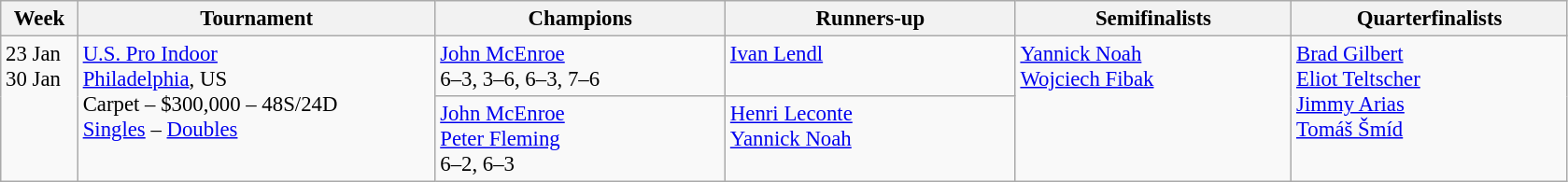<table class=wikitable style=font-size:95%>
<tr>
<th style="width:48px;">Week</th>
<th style="width:248px;">Tournament</th>
<th style="width:200px;">Champions</th>
<th style="width:200px;">Runners-up</th>
<th style="width:190px;">Semifinalists</th>
<th style="width:190px;">Quarterfinalists</th>
</tr>
<tr valign=top>
<td rowspan=2>23 Jan<br>30 Jan</td>
<td rowspan="2"><a href='#'>U.S. Pro Indoor</a> <br> <a href='#'>Philadelphia</a>, US <br> Carpet – $300,000 – 48S/24D <br> <a href='#'>Singles</a> – <a href='#'>Doubles</a></td>
<td> <a href='#'>John McEnroe</a><br>6–3, 3–6, 6–3, 7–6</td>
<td> <a href='#'>Ivan Lendl</a></td>
<td rowspan=2> <a href='#'>Yannick Noah</a> <br>  <a href='#'>Wojciech Fibak</a></td>
<td rowspan=2> <a href='#'>Brad Gilbert</a> <br>  <a href='#'>Eliot Teltscher</a> <br>  <a href='#'>Jimmy Arias</a> <br>  <a href='#'>Tomáš Šmíd</a></td>
</tr>
<tr valign=top>
<td> <a href='#'>John McEnroe</a> <br>  <a href='#'>Peter Fleming</a> <br> 6–2, 6–3</td>
<td> <a href='#'>Henri Leconte</a> <br>   <a href='#'>Yannick Noah</a></td>
</tr>
</table>
